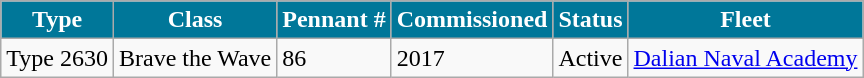<table class="wikitable">
<tr>
<th style="background:#079;color:#fff;">Type</th>
<th style="background:#079;color:#fff;">Class</th>
<th style="background:#079;color:#fff;">Pennant #</th>
<th style="background:#079;color:#fff;">Commissioned</th>
<th style="background:#079;color:#fff;">Status</th>
<th style="background:#079;color:#fff;">Fleet</th>
</tr>
<tr>
<td>Type 2630</td>
<td>Brave the Wave</td>
<td>86</td>
<td>2017</td>
<td>Active</td>
<td><a href='#'>Dalian Naval Academy</a></td>
</tr>
</table>
